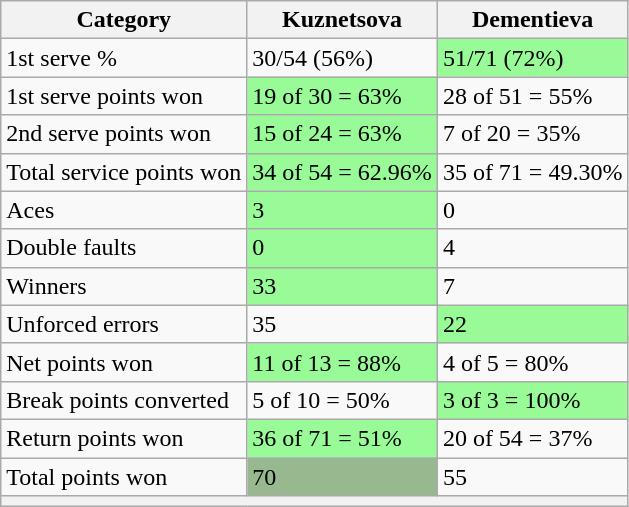<table class="wikitable">
<tr>
<th>Category</th>
<th> Kuznetsova</th>
<th> Dementieva</th>
</tr>
<tr>
<td>1st serve %</td>
<td>30/54 (56%)</td>
<td bgcolor=98FB98>51/71 (72%)</td>
</tr>
<tr>
<td>1st serve points won</td>
<td bgcolor=98FB98>19 of 30 = 63%</td>
<td>28 of 51 = 55%</td>
</tr>
<tr>
<td>2nd serve points won</td>
<td bgcolor=98FB98>15 of 24 = 63%</td>
<td>7 of 20 = 35%</td>
</tr>
<tr>
<td>Total service points won</td>
<td bgcolor=98FB98>34 of 54 = 62.96%</td>
<td>35 of 71 = 49.30%</td>
</tr>
<tr>
<td>Aces</td>
<td bgcolor=98FB98>3</td>
<td>0</td>
</tr>
<tr>
<td>Double faults</td>
<td bgcolor=98FB98>0</td>
<td>4</td>
</tr>
<tr>
<td>Winners</td>
<td bgcolor=98FB98>33</td>
<td>7</td>
</tr>
<tr>
<td>Unforced errors</td>
<td>35</td>
<td bgcolor=98FB98>22</td>
</tr>
<tr>
<td>Net points won</td>
<td bgcolor=98FB98>11 of 13 = 88%</td>
<td>4 of 5 = 80%</td>
</tr>
<tr>
<td>Break points converted</td>
<td>5 of 10 = 50%</td>
<td bgcolor=98FB98>3 of 3 = 100%</td>
</tr>
<tr>
<td>Return points won</td>
<td bgcolor=98FB98>36 of 71 = 51%</td>
<td>20 of 54 = 37%</td>
</tr>
<tr>
<td>Total points won</td>
<td bgcolor=98FB989>70</td>
<td>55</td>
</tr>
<tr>
<th colspan=3></th>
</tr>
</table>
